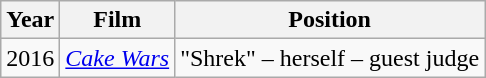<table class="wikitable sortable" style="text-align:center">
<tr>
<th>Year</th>
<th>Film</th>
<th>Position</th>
</tr>
<tr>
<td>2016</td>
<td style="text-align:left"><em><a href='#'>Cake Wars</a></em></td>
<td>"Shrek" – herself – guest judge</td>
</tr>
</table>
